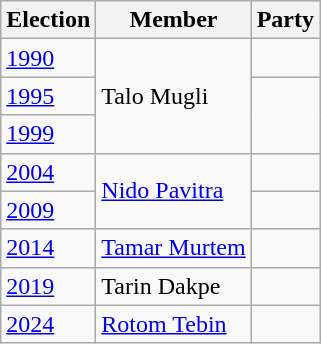<table class="wikitable sortable">
<tr>
<th>Election</th>
<th>Member</th>
<th colspan=2>Party</th>
</tr>
<tr>
<td><a href='#'>1990</a></td>
<td rowspan=3>Talo Mugli</td>
<td></td>
</tr>
<tr>
<td><a href='#'>1995</a></td>
</tr>
<tr>
<td><a href='#'>1999</a></td>
</tr>
<tr>
<td><a href='#'>2004</a></td>
<td rowspan=2><a href='#'>Nido Pavitra</a></td>
<td></td>
</tr>
<tr>
<td><a href='#'>2009</a></td>
<td></td>
</tr>
<tr>
<td><a href='#'>2014</a></td>
<td><a href='#'>Tamar Murtem</a></td>
<td></td>
</tr>
<tr>
<td><a href='#'>2019</a></td>
<td>Tarin Dakpe</td>
<td></td>
</tr>
<tr>
<td><a href='#'>2024</a></td>
<td><a href='#'>Rotom Tebin</a></td>
<td></td>
</tr>
</table>
